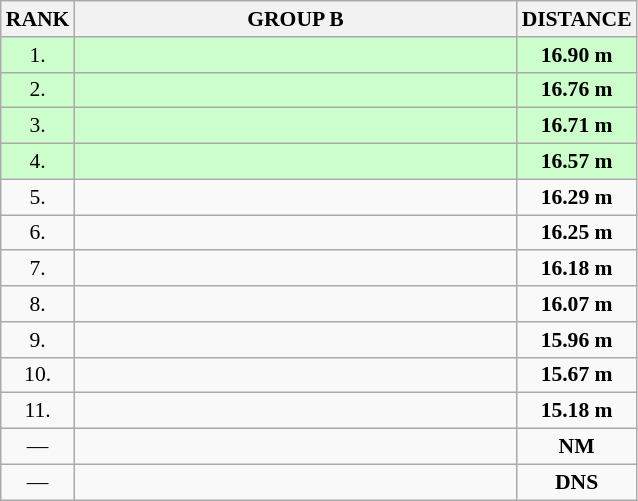<table class="wikitable" style="border-collapse: collapse; font-size: 90%;">
<tr>
<th>RANK</th>
<th align="center" style="width: 20em">GROUP B</th>
<th align="center" style="width: 5em">DISTANCE</th>
</tr>
<tr style="background:#ccffcc;">
<td align="center">1.</td>
<td></td>
<td align="center"><strong>16.90 m</strong></td>
</tr>
<tr style="background:#ccffcc;">
<td align="center">2.</td>
<td></td>
<td align="center"><strong>16.76 m</strong></td>
</tr>
<tr style="background:#ccffcc;">
<td align="center">3.</td>
<td></td>
<td align="center"><strong>16.71 m</strong></td>
</tr>
<tr style="background:#ccffcc;">
<td align="center">4.</td>
<td></td>
<td align="center"><strong>16.57 m</strong></td>
</tr>
<tr>
<td align="center">5.</td>
<td></td>
<td align="center"><strong>16.29 m</strong></td>
</tr>
<tr>
<td align="center">6.</td>
<td></td>
<td align="center"><strong>16.25 m</strong></td>
</tr>
<tr>
<td align="center">7.</td>
<td></td>
<td align="center"><strong>16.18 m</strong></td>
</tr>
<tr>
<td align="center">8.</td>
<td></td>
<td align="center"><strong>16.07 m</strong></td>
</tr>
<tr>
<td align="center">9.</td>
<td></td>
<td align="center"><strong>15.96 m</strong></td>
</tr>
<tr>
<td align="center">10.</td>
<td></td>
<td align="center"><strong>15.67 m</strong></td>
</tr>
<tr>
<td align="center">11.</td>
<td></td>
<td align="center"><strong>15.18 m</strong></td>
</tr>
<tr>
<td align="center">—</td>
<td></td>
<td align="center"><strong>NM</strong></td>
</tr>
<tr>
<td align="center">—</td>
<td></td>
<td align="center"><strong>DNS</strong></td>
</tr>
</table>
